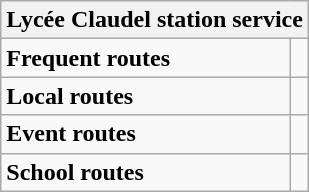<table class="wikitable">
<tr>
<th colspan="2">Lycée Claudel station service</th>
</tr>
<tr>
<td><strong>Frequent routes</strong></td>
<td>    </td>
</tr>
<tr>
<td><strong>Local routes</strong></td>
<td> </td>
</tr>
<tr>
<td><strong>Event routes</strong></td>
<td></td>
</tr>
<tr>
<td><strong>School routes</strong></td>
<td>   </td>
</tr>
</table>
